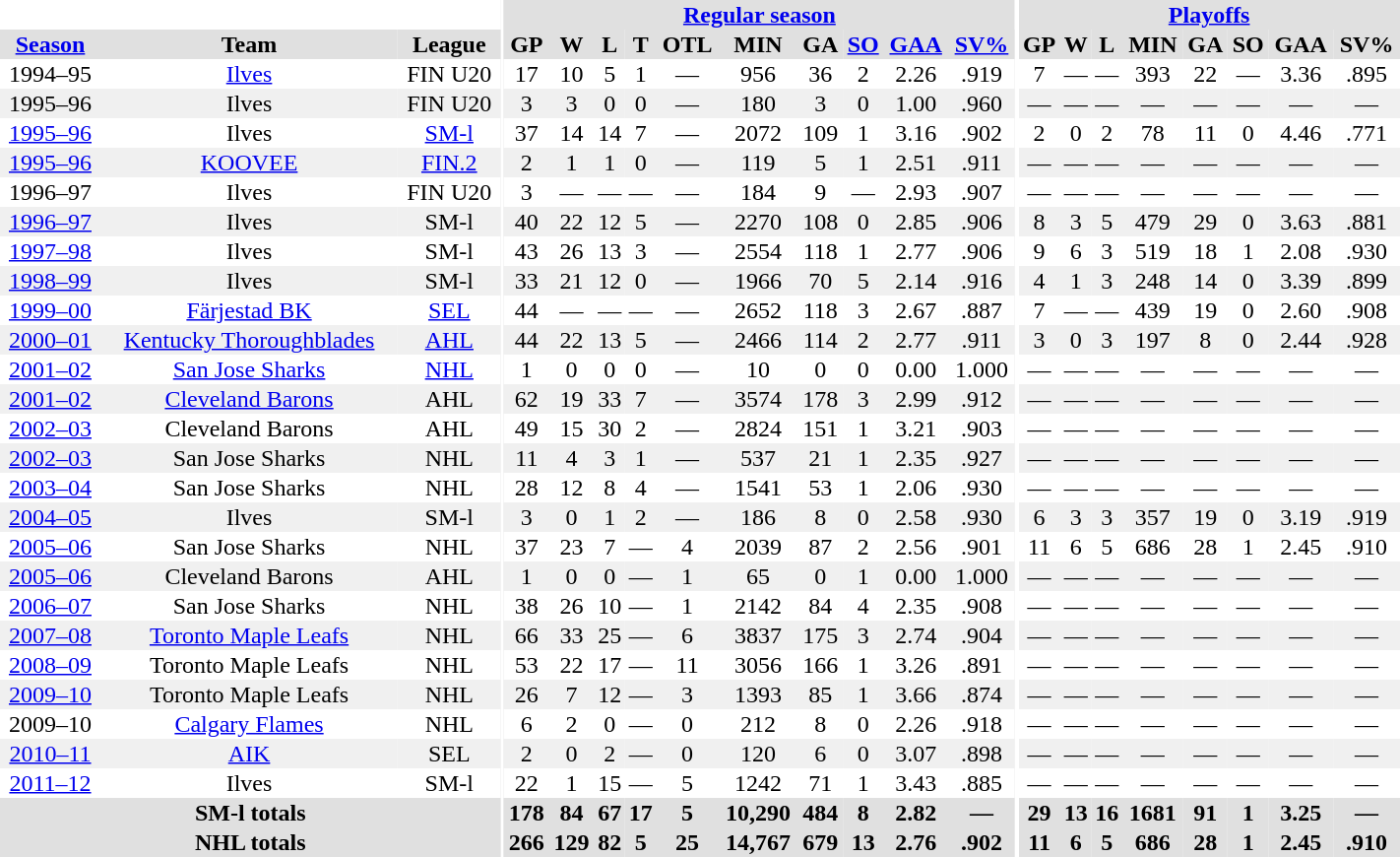<table border="0" cellpadding="1" cellspacing="0" style="width:75%; text-align:center;">
<tr bgcolor="#e0e0e0">
<th colspan="3" bgcolor="#ffffff"></th>
<th rowspan="99" bgcolor="#ffffff"></th>
<th colspan="10" bgcolor="#e0e0e0"><a href='#'>Regular season</a></th>
<th rowspan="99" bgcolor="#ffffff"></th>
<th colspan="8" bgcolor="#e0e0e0"><a href='#'>Playoffs</a></th>
</tr>
<tr bgcolor="#e0e0e0">
<th><a href='#'>Season</a></th>
<th>Team</th>
<th>League</th>
<th>GP</th>
<th>W</th>
<th>L</th>
<th>T</th>
<th>OTL</th>
<th>MIN</th>
<th>GA</th>
<th><a href='#'>SO</a></th>
<th><a href='#'>GAA</a></th>
<th><a href='#'>SV%</a></th>
<th>GP</th>
<th>W</th>
<th>L</th>
<th>MIN</th>
<th>GA</th>
<th>SO</th>
<th>GAA</th>
<th>SV%</th>
</tr>
<tr>
<td>1994–95</td>
<td><a href='#'>Ilves</a></td>
<td>FIN U20</td>
<td>17</td>
<td>10</td>
<td>5</td>
<td>1</td>
<td>—</td>
<td>956</td>
<td>36</td>
<td>2</td>
<td>2.26</td>
<td>.919</td>
<td>7</td>
<td>—</td>
<td>—</td>
<td>393</td>
<td>22</td>
<td>—</td>
<td>3.36</td>
<td>.895</td>
</tr>
<tr bgcolor="#f0f0f0">
<td>1995–96</td>
<td>Ilves</td>
<td>FIN U20</td>
<td>3</td>
<td>3</td>
<td>0</td>
<td>0</td>
<td>—</td>
<td>180</td>
<td>3</td>
<td>0</td>
<td>1.00</td>
<td>.960</td>
<td>—</td>
<td>—</td>
<td>—</td>
<td>—</td>
<td>—</td>
<td>—</td>
<td>—</td>
<td>—</td>
</tr>
<tr>
<td><a href='#'>1995–96</a></td>
<td>Ilves</td>
<td><a href='#'>SM-l</a></td>
<td>37</td>
<td>14</td>
<td>14</td>
<td>7</td>
<td>—</td>
<td>2072</td>
<td>109</td>
<td>1</td>
<td>3.16</td>
<td>.902</td>
<td>2</td>
<td>0</td>
<td>2</td>
<td>78</td>
<td>11</td>
<td>0</td>
<td>4.46</td>
<td>.771</td>
</tr>
<tr bgcolor="#f0f0f0">
<td><a href='#'>1995–96</a></td>
<td><a href='#'>KOOVEE</a></td>
<td><a href='#'>FIN.2</a></td>
<td>2</td>
<td>1</td>
<td>1</td>
<td>0</td>
<td>—</td>
<td>119</td>
<td>5</td>
<td>1</td>
<td>2.51</td>
<td>.911</td>
<td>—</td>
<td>—</td>
<td>—</td>
<td>—</td>
<td>—</td>
<td>—</td>
<td>—</td>
<td>—</td>
</tr>
<tr>
<td>1996–97</td>
<td>Ilves</td>
<td>FIN U20</td>
<td>3</td>
<td>—</td>
<td>—</td>
<td>—</td>
<td>—</td>
<td>184</td>
<td>9</td>
<td>—</td>
<td>2.93</td>
<td>.907</td>
<td>—</td>
<td>—</td>
<td>—</td>
<td>—</td>
<td>—</td>
<td>—</td>
<td>—</td>
<td>—</td>
</tr>
<tr bgcolor="#f0f0f0">
<td><a href='#'>1996–97</a></td>
<td>Ilves</td>
<td>SM-l</td>
<td>40</td>
<td>22</td>
<td>12</td>
<td>5</td>
<td>—</td>
<td>2270</td>
<td>108</td>
<td>0</td>
<td>2.85</td>
<td>.906</td>
<td>8</td>
<td>3</td>
<td>5</td>
<td>479</td>
<td>29</td>
<td>0</td>
<td>3.63</td>
<td>.881</td>
</tr>
<tr>
<td><a href='#'>1997–98</a></td>
<td>Ilves</td>
<td>SM-l</td>
<td>43</td>
<td>26</td>
<td>13</td>
<td>3</td>
<td>—</td>
<td>2554</td>
<td>118</td>
<td>1</td>
<td>2.77</td>
<td>.906</td>
<td>9</td>
<td>6</td>
<td>3</td>
<td>519</td>
<td>18</td>
<td>1</td>
<td>2.08</td>
<td>.930</td>
</tr>
<tr bgcolor="#f0f0f0">
<td><a href='#'>1998–99</a></td>
<td>Ilves</td>
<td>SM-l</td>
<td>33</td>
<td>21</td>
<td>12</td>
<td>0</td>
<td>—</td>
<td>1966</td>
<td>70</td>
<td>5</td>
<td>2.14</td>
<td>.916</td>
<td>4</td>
<td>1</td>
<td>3</td>
<td>248</td>
<td>14</td>
<td>0</td>
<td>3.39</td>
<td>.899</td>
</tr>
<tr>
<td><a href='#'>1999–00</a></td>
<td><a href='#'>Färjestad BK</a></td>
<td><a href='#'>SEL</a></td>
<td>44</td>
<td>—</td>
<td>—</td>
<td>—</td>
<td>—</td>
<td>2652</td>
<td>118</td>
<td>3</td>
<td>2.67</td>
<td>.887</td>
<td>7</td>
<td>—</td>
<td>—</td>
<td>439</td>
<td>19</td>
<td>0</td>
<td>2.60</td>
<td>.908</td>
</tr>
<tr bgcolor="#f0f0f0">
<td><a href='#'>2000–01</a></td>
<td><a href='#'>Kentucky Thoroughblades</a></td>
<td><a href='#'>AHL</a></td>
<td>44</td>
<td>22</td>
<td>13</td>
<td>5</td>
<td>—</td>
<td>2466</td>
<td>114</td>
<td>2</td>
<td>2.77</td>
<td>.911</td>
<td>3</td>
<td>0</td>
<td>3</td>
<td>197</td>
<td>8</td>
<td>0</td>
<td>2.44</td>
<td>.928</td>
</tr>
<tr>
<td><a href='#'>2001–02</a></td>
<td><a href='#'>San Jose Sharks</a></td>
<td><a href='#'>NHL</a></td>
<td>1</td>
<td>0</td>
<td>0</td>
<td>0</td>
<td>—</td>
<td>10</td>
<td>0</td>
<td>0</td>
<td>0.00</td>
<td>1.000</td>
<td>—</td>
<td>—</td>
<td>—</td>
<td>—</td>
<td>—</td>
<td>—</td>
<td>—</td>
<td>—</td>
</tr>
<tr bgcolor="#f0f0f0">
<td><a href='#'>2001–02</a></td>
<td><a href='#'>Cleveland Barons</a></td>
<td>AHL</td>
<td>62</td>
<td>19</td>
<td>33</td>
<td>7</td>
<td>—</td>
<td>3574</td>
<td>178</td>
<td>3</td>
<td>2.99</td>
<td>.912</td>
<td>—</td>
<td>—</td>
<td>—</td>
<td>—</td>
<td>—</td>
<td>—</td>
<td>—</td>
<td>—</td>
</tr>
<tr>
<td><a href='#'>2002–03</a></td>
<td>Cleveland Barons</td>
<td>AHL</td>
<td>49</td>
<td>15</td>
<td>30</td>
<td>2</td>
<td>—</td>
<td>2824</td>
<td>151</td>
<td>1</td>
<td>3.21</td>
<td>.903</td>
<td>—</td>
<td>—</td>
<td>—</td>
<td>—</td>
<td>—</td>
<td>—</td>
<td>—</td>
<td>—</td>
</tr>
<tr bgcolor="#f0f0f0">
<td><a href='#'>2002–03</a></td>
<td>San Jose Sharks</td>
<td>NHL</td>
<td>11</td>
<td>4</td>
<td>3</td>
<td>1</td>
<td>—</td>
<td>537</td>
<td>21</td>
<td>1</td>
<td>2.35</td>
<td>.927</td>
<td>—</td>
<td>—</td>
<td>—</td>
<td>—</td>
<td>—</td>
<td>—</td>
<td>—</td>
<td>—</td>
</tr>
<tr>
<td><a href='#'>2003–04</a></td>
<td>San Jose Sharks</td>
<td>NHL</td>
<td>28</td>
<td>12</td>
<td>8</td>
<td>4</td>
<td>—</td>
<td>1541</td>
<td>53</td>
<td>1</td>
<td>2.06</td>
<td>.930</td>
<td>—</td>
<td>—</td>
<td>—</td>
<td>—</td>
<td>—</td>
<td>—</td>
<td>—</td>
<td>—</td>
</tr>
<tr bgcolor="#f0f0f0">
<td><a href='#'>2004–05</a></td>
<td>Ilves</td>
<td>SM-l</td>
<td>3</td>
<td>0</td>
<td>1</td>
<td>2</td>
<td>—</td>
<td>186</td>
<td>8</td>
<td>0</td>
<td>2.58</td>
<td>.930</td>
<td>6</td>
<td>3</td>
<td>3</td>
<td>357</td>
<td>19</td>
<td>0</td>
<td>3.19</td>
<td>.919</td>
</tr>
<tr>
<td><a href='#'>2005–06</a></td>
<td>San Jose Sharks</td>
<td>NHL</td>
<td>37</td>
<td>23</td>
<td>7</td>
<td>—</td>
<td>4</td>
<td>2039</td>
<td>87</td>
<td>2</td>
<td>2.56</td>
<td>.901</td>
<td>11</td>
<td>6</td>
<td>5</td>
<td>686</td>
<td>28</td>
<td>1</td>
<td>2.45</td>
<td>.910</td>
</tr>
<tr bgcolor="#f0f0f0">
<td><a href='#'>2005–06</a></td>
<td>Cleveland Barons</td>
<td>AHL</td>
<td>1</td>
<td>0</td>
<td>0</td>
<td>—</td>
<td>1</td>
<td>65</td>
<td>0</td>
<td>1</td>
<td>0.00</td>
<td>1.000</td>
<td>—</td>
<td>—</td>
<td>—</td>
<td>—</td>
<td>—</td>
<td>—</td>
<td>—</td>
<td>—</td>
</tr>
<tr>
<td><a href='#'>2006–07</a></td>
<td>San Jose Sharks</td>
<td>NHL</td>
<td>38</td>
<td>26</td>
<td>10</td>
<td>—</td>
<td>1</td>
<td>2142</td>
<td>84</td>
<td>4</td>
<td>2.35</td>
<td>.908</td>
<td>—</td>
<td>—</td>
<td>—</td>
<td>—</td>
<td>—</td>
<td>—</td>
<td>—</td>
<td>—</td>
</tr>
<tr bgcolor="#f0f0f0">
<td><a href='#'>2007–08</a></td>
<td><a href='#'>Toronto Maple Leafs</a></td>
<td>NHL</td>
<td>66</td>
<td>33</td>
<td>25</td>
<td>—</td>
<td>6</td>
<td>3837</td>
<td>175</td>
<td>3</td>
<td>2.74</td>
<td>.904</td>
<td>—</td>
<td>—</td>
<td>—</td>
<td>—</td>
<td>—</td>
<td>—</td>
<td>—</td>
<td>—</td>
</tr>
<tr>
<td><a href='#'>2008–09</a></td>
<td>Toronto Maple Leafs</td>
<td>NHL</td>
<td>53</td>
<td>22</td>
<td>17</td>
<td>—</td>
<td>11</td>
<td>3056</td>
<td>166</td>
<td>1</td>
<td>3.26</td>
<td>.891</td>
<td>—</td>
<td>—</td>
<td>—</td>
<td>—</td>
<td>—</td>
<td>—</td>
<td>—</td>
<td>—</td>
</tr>
<tr bgcolor="#f0f0f0">
<td><a href='#'>2009–10</a></td>
<td>Toronto Maple Leafs</td>
<td>NHL</td>
<td>26</td>
<td>7</td>
<td>12</td>
<td>—</td>
<td>3</td>
<td>1393</td>
<td>85</td>
<td>1</td>
<td>3.66</td>
<td>.874</td>
<td>—</td>
<td>—</td>
<td>—</td>
<td>—</td>
<td>—</td>
<td>—</td>
<td>—</td>
<td>—</td>
</tr>
<tr>
<td>2009–10</td>
<td><a href='#'>Calgary Flames</a></td>
<td>NHL</td>
<td>6</td>
<td>2</td>
<td>0</td>
<td>—</td>
<td>0</td>
<td>212</td>
<td>8</td>
<td>0</td>
<td>2.26</td>
<td>.918</td>
<td>—</td>
<td>—</td>
<td>—</td>
<td>—</td>
<td>—</td>
<td>—</td>
<td>—</td>
<td>—</td>
</tr>
<tr bgcolor="#f0f0f0">
<td><a href='#'>2010–11</a></td>
<td><a href='#'>AIK</a></td>
<td>SEL</td>
<td>2</td>
<td>0</td>
<td>2</td>
<td>—</td>
<td>0</td>
<td>120</td>
<td>6</td>
<td>0</td>
<td>3.07</td>
<td>.898</td>
<td>—</td>
<td>—</td>
<td>—</td>
<td>—</td>
<td>—</td>
<td>—</td>
<td>—</td>
<td>—</td>
</tr>
<tr>
<td><a href='#'>2011–12</a></td>
<td>Ilves</td>
<td>SM-l</td>
<td>22</td>
<td>1</td>
<td>15</td>
<td>—</td>
<td>5</td>
<td>1242</td>
<td>71</td>
<td>1</td>
<td>3.43</td>
<td>.885</td>
<td>—</td>
<td>—</td>
<td>—</td>
<td>—</td>
<td>—</td>
<td>—</td>
<td>—</td>
<td>—</td>
</tr>
<tr bgcolor="#e0e0e0">
<th colspan="3">SM-l totals</th>
<th>178</th>
<th>84</th>
<th>67</th>
<th>17</th>
<th>5</th>
<th>10,290</th>
<th>484</th>
<th>8</th>
<th>2.82</th>
<th>—</th>
<th>29</th>
<th>13</th>
<th>16</th>
<th>1681</th>
<th>91</th>
<th>1</th>
<th>3.25</th>
<th>—</th>
</tr>
<tr bgcolor="#e0e0e0">
<th colspan="3">NHL totals</th>
<th>266</th>
<th>129</th>
<th>82</th>
<th>5</th>
<th>25</th>
<th>14,767</th>
<th>679</th>
<th>13</th>
<th>2.76</th>
<th>.902</th>
<th>11</th>
<th>6</th>
<th>5</th>
<th>686</th>
<th>28</th>
<th>1</th>
<th>2.45</th>
<th>.910</th>
</tr>
</table>
